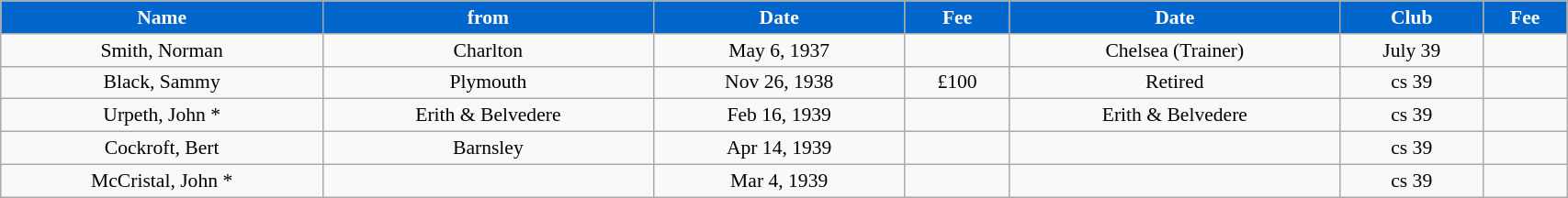<table class="wikitable" style="text-align:center; font-size:90%; width:90%;">
<tr>
<th style="background:#0066CC; color:#FFFFFF; text-align:center;"><strong>Name</strong></th>
<th style="background:#0066CC; color:#FFFFFF; text-align:center;">from</th>
<th style="background:#0066CC; color:#FFFFFF; text-align:center;">Date</th>
<th style="background:#0066CC; color:#FFFFFF; text-align:center;">Fee</th>
<th style="background:#0066CC; color:#FFFFFF; text-align:center;"><strong>Date</strong></th>
<th style="background:#0066CC; color:#FFFFFF; text-align:center;">Club</th>
<th style="background:#0066CC; color:#FFFFFF; text-align:center;">Fee</th>
</tr>
<tr>
<td>Smith, Norman</td>
<td>Charlton</td>
<td>May 6, 1937</td>
<td></td>
<td>Chelsea (Trainer)</td>
<td>July 39</td>
<td></td>
</tr>
<tr>
<td>Black, Sammy</td>
<td>Plymouth</td>
<td>Nov 26, 1938</td>
<td>£100</td>
<td>Retired</td>
<td>cs 39</td>
<td></td>
</tr>
<tr>
<td>Urpeth, John *</td>
<td>Erith & Belvedere</td>
<td>Feb 16, 1939</td>
<td></td>
<td>Erith & Belvedere</td>
<td>cs 39</td>
<td></td>
</tr>
<tr>
<td>Cockroft, Bert</td>
<td>Barnsley</td>
<td>Apr 14, 1939</td>
<td></td>
<td></td>
<td>cs 39</td>
<td></td>
</tr>
<tr>
<td>McCristal, John *</td>
<td></td>
<td>Mar 4, 1939</td>
<td></td>
<td></td>
<td>cs 39</td>
<td></td>
</tr>
</table>
